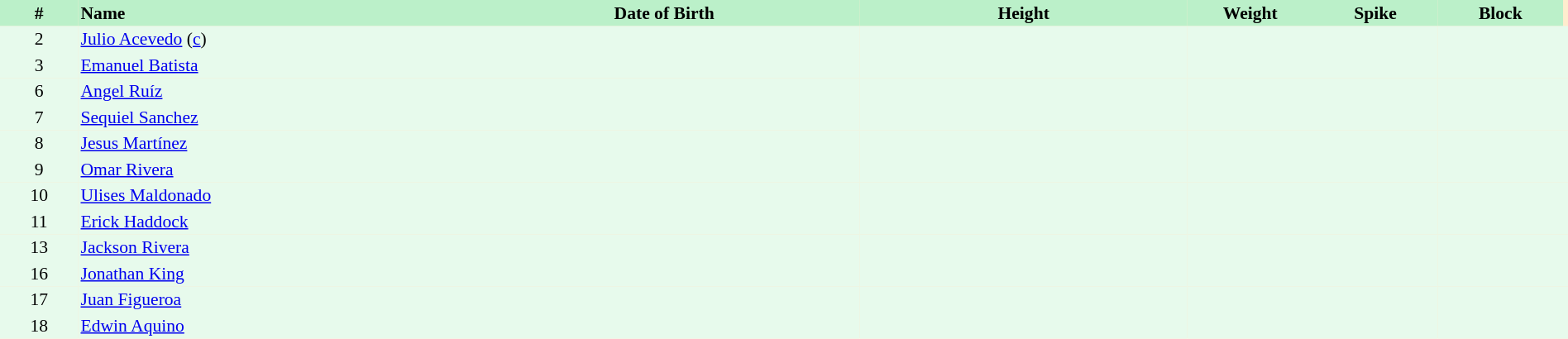<table border=0 cellpadding=2 cellspacing=0  |- bgcolor=#FFECCE style="text-align:center; font-size:90%;" width=100%>
<tr bgcolor=#BBF0C9>
<th width=5%>#</th>
<th width=25% align=left>Name</th>
<th width=25%>Date of Birth</th>
<th width=21%>Height</th>
<th width=8%>Weight</th>
<th width=8%>Spike</th>
<th width=8%>Block</th>
</tr>
<tr bgcolor=#E7FAEC>
<td>2</td>
<td align=left><a href='#'>Julio Acevedo</a> (<a href='#'>c</a>)</td>
<td></td>
<td></td>
<td></td>
<td></td>
<td></td>
<td></td>
</tr>
<tr bgcolor=#E7FAEC>
<td>3</td>
<td align=left><a href='#'>Emanuel Batista</a></td>
<td></td>
<td></td>
<td></td>
<td></td>
<td></td>
<td></td>
</tr>
<tr bgcolor=#E7FAEC>
<td>6</td>
<td align=left><a href='#'>Angel Ruíz</a></td>
<td></td>
<td></td>
<td></td>
<td></td>
<td></td>
<td></td>
</tr>
<tr bgcolor=#E7FAEC>
<td>7</td>
<td align=left><a href='#'>Sequiel Sanchez</a></td>
<td></td>
<td></td>
<td></td>
<td></td>
<td></td>
<td></td>
</tr>
<tr bgcolor=#E7FAEC>
<td>8</td>
<td align=left><a href='#'>Jesus Martínez</a></td>
<td></td>
<td></td>
<td></td>
<td></td>
<td></td>
<td></td>
</tr>
<tr bgcolor=#E7FAEC>
<td>9</td>
<td align=left><a href='#'>Omar Rivera</a></td>
<td></td>
<td></td>
<td></td>
<td></td>
<td></td>
<td></td>
</tr>
<tr bgcolor=#E7FAEC>
<td>10</td>
<td align=left><a href='#'>Ulises Maldonado</a></td>
<td></td>
<td></td>
<td></td>
<td></td>
<td></td>
<td></td>
</tr>
<tr bgcolor=#E7FAEC>
<td>11</td>
<td align=left><a href='#'>Erick Haddock</a></td>
<td></td>
<td></td>
<td></td>
<td></td>
<td></td>
<td></td>
</tr>
<tr bgcolor=#E7FAEC>
<td>13</td>
<td align=left><a href='#'>Jackson Rivera</a></td>
<td></td>
<td></td>
<td></td>
<td></td>
<td></td>
<td></td>
</tr>
<tr bgcolor=#E7FAEC>
<td>16</td>
<td align=left><a href='#'>Jonathan King</a></td>
<td></td>
<td></td>
<td></td>
<td></td>
<td></td>
<td></td>
</tr>
<tr bgcolor=#E7FAEC>
<td>17</td>
<td align=left><a href='#'>Juan Figueroa</a></td>
<td></td>
<td></td>
<td></td>
<td></td>
<td></td>
<td></td>
</tr>
<tr bgcolor=#E7FAEC>
<td>18</td>
<td align=left><a href='#'>Edwin Aquino</a></td>
<td></td>
<td></td>
<td></td>
<td></td>
<td></td>
<td></td>
</tr>
</table>
